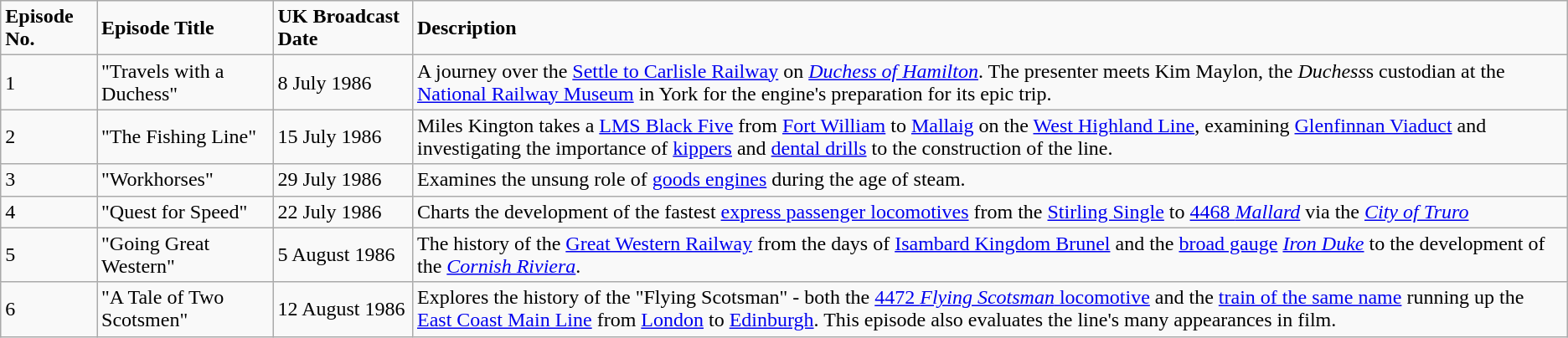<table class="wikitable">
<tr>
<td><strong>Episode No.</strong></td>
<td><strong>Episode Title</strong></td>
<td><strong>UK Broadcast Date</strong></td>
<td><strong>Description</strong></td>
</tr>
<tr>
<td>1</td>
<td>"Travels with a Duchess"</td>
<td>8 July 1986</td>
<td>A journey over the <a href='#'>Settle to Carlisle Railway</a> on <em><a href='#'>Duchess of Hamilton</a></em>. The presenter meets Kim Maylon, the <em>Duchess</em>s custodian at the <a href='#'>National Railway Museum</a> in York for the engine's preparation for its epic trip.</td>
</tr>
<tr>
<td>2</td>
<td>"The Fishing Line"</td>
<td>15 July 1986</td>
<td>Miles Kington takes a <a href='#'>LMS Black Five</a> from <a href='#'>Fort William</a> to <a href='#'>Mallaig</a> on the <a href='#'>West Highland Line</a>, examining <a href='#'>Glenfinnan Viaduct</a> and investigating the importance of <a href='#'>kippers</a> and <a href='#'>dental drills</a> to the construction of the line.</td>
</tr>
<tr>
<td>3</td>
<td>"Workhorses"</td>
<td>29 July 1986</td>
<td>Examines the unsung role of <a href='#'>goods engines</a> during the age of steam.</td>
</tr>
<tr>
<td>4</td>
<td>"Quest for Speed"</td>
<td>22 July 1986</td>
<td>Charts the development of the fastest <a href='#'>express passenger locomotives</a> from the <a href='#'>Stirling Single</a> to <a href='#'>4468 <em>Mallard</em></a> via the <a href='#'><em>City of Truro</em></a></td>
</tr>
<tr>
<td>5</td>
<td>"Going Great Western"</td>
<td>5 August 1986</td>
<td>The history of the <a href='#'>Great Western Railway</a> from the days of <a href='#'>Isambard Kingdom Brunel</a> and the <a href='#'>broad gauge</a> <em><a href='#'>Iron Duke</a></em> to the development of the <em><a href='#'>Cornish Riviera</a></em>.</td>
</tr>
<tr>
<td>6</td>
<td>"A Tale of Two Scotsmen"</td>
<td>12 August 1986</td>
<td>Explores the history of the "Flying Scotsman" - both the <a href='#'>4472 <em>Flying Scotsman</em> locomotive</a> and the <a href='#'>train of the same name</a> running up the <a href='#'>East Coast Main Line</a> from <a href='#'>London</a> to <a href='#'>Edinburgh</a>. This episode also evaluates the line's many appearances in film.</td>
</tr>
</table>
